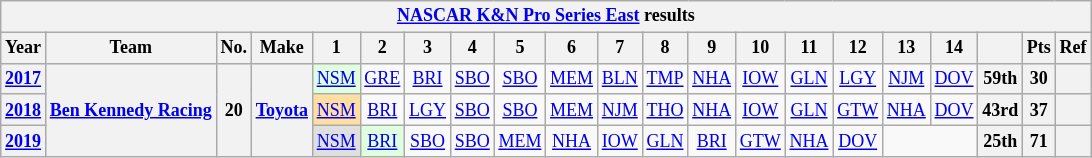<table class="wikitable" style="text-align:center; font-size:75%">
<tr>
<th colspan=23><a href='#'>NASCAR K&N Pro Series East</a> results</th>
</tr>
<tr>
<th>Year</th>
<th>Team</th>
<th>No.</th>
<th>Make</th>
<th>1</th>
<th>2</th>
<th>3</th>
<th>4</th>
<th>5</th>
<th>6</th>
<th>7</th>
<th>8</th>
<th>9</th>
<th>10</th>
<th>11</th>
<th>12</th>
<th>13</th>
<th>14</th>
<th></th>
<th>Pts</th>
<th>Ref</th>
</tr>
<tr>
<th><a href='#'>2017</a></th>
<th rowspan=3><a href='#'>Ben Kennedy Racing</a></th>
<th rowspan=3>20</th>
<th rowspan=3><a href='#'>Toyota</a></th>
<td style="background:#DFFFDF;"><a href='#'>NSM</a><br></td>
<td><a href='#'>GRE</a></td>
<td><a href='#'>BRI</a></td>
<td><a href='#'>SBO</a></td>
<td><a href='#'>SBO</a></td>
<td><a href='#'>MEM</a></td>
<td><a href='#'>BLN</a></td>
<td><a href='#'>TMP</a></td>
<td><a href='#'>NHA</a></td>
<td><a href='#'>IOW</a></td>
<td><a href='#'>GLN</a></td>
<td><a href='#'>LGY</a></td>
<td><a href='#'>NJM</a></td>
<td><a href='#'>DOV</a></td>
<th>59th</th>
<th>30</th>
<th></th>
</tr>
<tr>
<th><a href='#'>2018</a></th>
<td style="background:#FFDF9F;"><a href='#'>NSM</a><br></td>
<td><a href='#'>BRI</a></td>
<td><a href='#'>LGY</a></td>
<td><a href='#'>SBO</a></td>
<td><a href='#'>SBO</a></td>
<td><a href='#'>MEM</a></td>
<td><a href='#'>NJM</a></td>
<td><a href='#'>THO</a></td>
<td><a href='#'>NHA</a></td>
<td><a href='#'>IOW</a></td>
<td><a href='#'>GLN</a></td>
<td><a href='#'>GTW</a></td>
<td><a href='#'>NHA</a></td>
<td><a href='#'>DOV</a></td>
<th>43rd</th>
<th>37</th>
<th></th>
</tr>
<tr>
<th><a href='#'>2019</a></th>
<td style="background:#DFDFDF;"><a href='#'>NSM</a><br></td>
<td style="background:#DFFFDF;"><a href='#'>BRI</a><br></td>
<td><a href='#'>SBO</a></td>
<td><a href='#'>SBO</a></td>
<td><a href='#'>MEM</a></td>
<td><a href='#'>NHA</a></td>
<td><a href='#'>IOW</a></td>
<td><a href='#'>GLN</a></td>
<td><a href='#'>BRI</a></td>
<td><a href='#'>GTW</a></td>
<td><a href='#'>NHA</a></td>
<td><a href='#'>DOV</a></td>
<td colspan=2></td>
<th>25th</th>
<th>71</th>
<th></th>
</tr>
</table>
